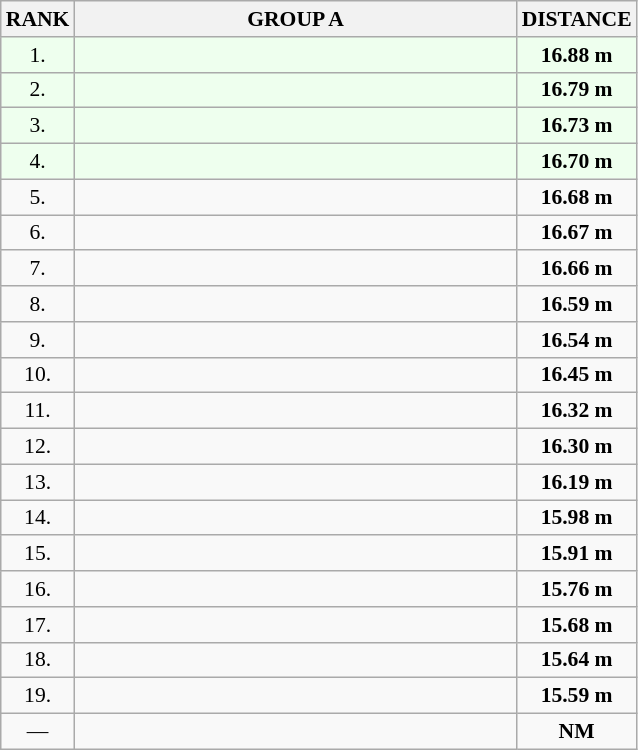<table class="wikitable" style="border-collapse: collapse; font-size: 90%;">
<tr>
<th>RANK</th>
<th style="width: 20em">GROUP A</th>
<th style="width: 5em">DISTANCE</th>
</tr>
<tr style="background:#eeffee;">
<td align="center">1.</td>
<td></td>
<td align="center"><strong>16.88 m</strong></td>
</tr>
<tr style="background:#eeffee;">
<td align="center">2.</td>
<td></td>
<td align="center"><strong>16.79 m</strong></td>
</tr>
<tr style="background:#eeffee;">
<td align="center">3.</td>
<td></td>
<td align="center"><strong>16.73 m</strong></td>
</tr>
<tr style="background:#eeffee;">
<td align="center">4.</td>
<td></td>
<td align="center"><strong>16.70 m</strong></td>
</tr>
<tr>
<td align="center">5.</td>
<td></td>
<td align="center"><strong>16.68 m</strong></td>
</tr>
<tr>
<td align="center">6.</td>
<td></td>
<td align="center"><strong>16.67 m</strong></td>
</tr>
<tr>
<td align="center">7.</td>
<td></td>
<td align="center"><strong>16.66 m</strong></td>
</tr>
<tr>
<td align="center">8.</td>
<td></td>
<td align="center"><strong>16.59 m</strong></td>
</tr>
<tr>
<td align="center">9.</td>
<td></td>
<td align="center"><strong>16.54 m</strong></td>
</tr>
<tr>
<td align="center">10.</td>
<td></td>
<td align="center"><strong>16.45 m</strong></td>
</tr>
<tr>
<td align="center">11.</td>
<td></td>
<td align="center"><strong>16.32 m</strong></td>
</tr>
<tr>
<td align="center">12.</td>
<td></td>
<td align="center"><strong>16.30 m</strong></td>
</tr>
<tr>
<td align="center">13.</td>
<td></td>
<td align="center"><strong>16.19 m</strong></td>
</tr>
<tr>
<td align="center">14.</td>
<td></td>
<td align="center"><strong>15.98 m</strong></td>
</tr>
<tr>
<td align="center">15.</td>
<td></td>
<td align="center"><strong>15.91 m</strong></td>
</tr>
<tr>
<td align="center">16.</td>
<td></td>
<td align="center"><strong>15.76 m</strong></td>
</tr>
<tr>
<td align="center">17.</td>
<td></td>
<td align="center"><strong>15.68 m</strong></td>
</tr>
<tr>
<td align="center">18.</td>
<td></td>
<td align="center"><strong>15.64 m</strong></td>
</tr>
<tr>
<td align="center">19.</td>
<td></td>
<td align="center"><strong>15.59 m</strong></td>
</tr>
<tr>
<td align="center">—</td>
<td></td>
<td align="center"><strong>NM</strong></td>
</tr>
</table>
